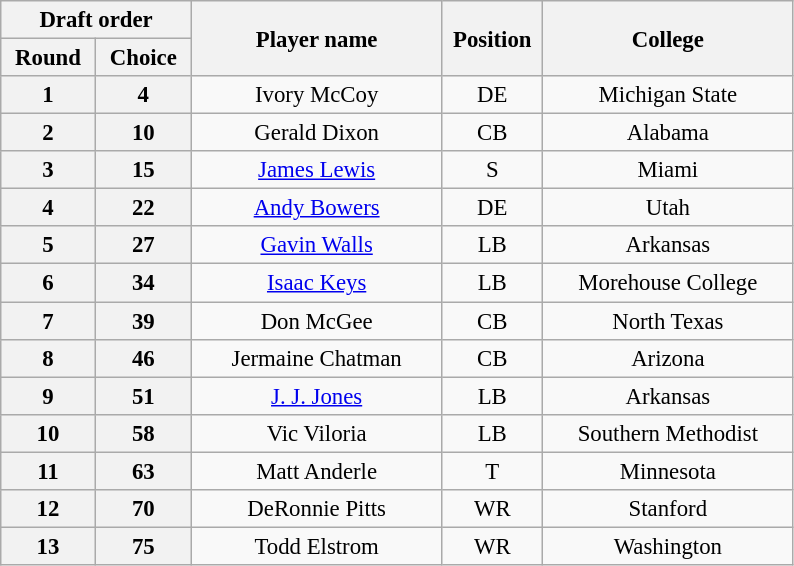<table class="wikitable" style="font-size:95%; text-align:center">
<tr>
<th width="120" colspan="2">Draft order</th>
<th width="160" rowspan="2">Player name</th>
<th width="60"  rowspan="2">Position</th>
<th width="160" rowspan="2">College</th>
</tr>
<tr>
<th>Round</th>
<th>Choice</th>
</tr>
<tr>
<th>1</th>
<th>4</th>
<td>Ivory McCoy</td>
<td>DE</td>
<td>Michigan State</td>
</tr>
<tr>
<th>2</th>
<th>10</th>
<td>Gerald Dixon</td>
<td>CB</td>
<td>Alabama</td>
</tr>
<tr>
<th>3</th>
<th>15</th>
<td><a href='#'>James Lewis</a></td>
<td>S</td>
<td>Miami</td>
</tr>
<tr>
<th>4</th>
<th>22</th>
<td><a href='#'>Andy Bowers</a></td>
<td>DE</td>
<td>Utah</td>
</tr>
<tr>
<th>5</th>
<th>27</th>
<td><a href='#'>Gavin Walls</a></td>
<td>LB</td>
<td>Arkansas</td>
</tr>
<tr>
<th>6</th>
<th>34</th>
<td><a href='#'>Isaac Keys</a></td>
<td>LB</td>
<td>Morehouse College</td>
</tr>
<tr>
<th>7</th>
<th>39</th>
<td>Don McGee</td>
<td>CB</td>
<td>North Texas</td>
</tr>
<tr>
<th>8</th>
<th>46</th>
<td>Jermaine Chatman</td>
<td>CB</td>
<td>Arizona</td>
</tr>
<tr>
<th>9</th>
<th>51</th>
<td><a href='#'>J. J. Jones</a></td>
<td>LB</td>
<td>Arkansas</td>
</tr>
<tr>
<th>10</th>
<th>58</th>
<td>Vic Viloria</td>
<td>LB</td>
<td>Southern Methodist</td>
</tr>
<tr>
<th>11</th>
<th>63</th>
<td>Matt Anderle</td>
<td>T</td>
<td>Minnesota</td>
</tr>
<tr>
<th>12</th>
<th>70</th>
<td>DeRonnie Pitts</td>
<td>WR</td>
<td>Stanford</td>
</tr>
<tr>
<th>13</th>
<th>75</th>
<td>Todd Elstrom</td>
<td>WR</td>
<td>Washington</td>
</tr>
</table>
